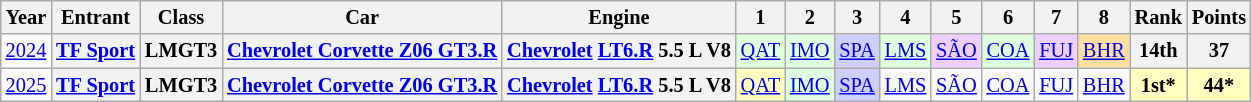<table class="wikitable" style="text-align:center; font-size:85%">
<tr>
<th>Year</th>
<th>Entrant</th>
<th>Class</th>
<th>Car</th>
<th>Engine</th>
<th>1</th>
<th>2</th>
<th>3</th>
<th>4</th>
<th>5</th>
<th>6</th>
<th>7</th>
<th>8</th>
<th>Rank</th>
<th>Points</th>
</tr>
<tr>
<td><a href='#'>2024</a></td>
<th nowrap><a href='#'>TF Sport</a></th>
<th>LMGT3</th>
<th nowrap><a href='#'>Chevrolet Corvette Z06 GT3.R</a></th>
<th nowrap><a href='#'>Chevrolet</a> <a href='#'>LT6.R</a> 5.5 L V8</th>
<td style="background:#DFFFDF;"><a href='#'>QAT</a><br></td>
<td style="background:#DFFFDF;"><a href='#'>IMO</a><br></td>
<td style="background:#CFCFFF;"><a href='#'>SPA</a><br></td>
<td style="background:#DFFFDF;"><a href='#'>LMS</a><br></td>
<td style="background:#EFCFFF;"><a href='#'>SÃO</a><br></td>
<td style="background:#DFFFDF;"><a href='#'>COA</a><br></td>
<td style="background:#EFCFFF;"><a href='#'>FUJ</a><br></td>
<td style="background:#FFDF9F;"><a href='#'>BHR</a><br></td>
<th>14th</th>
<th>37</th>
</tr>
<tr>
<td><a href='#'>2025</a></td>
<th><a href='#'>TF Sport</a></th>
<th>LMGT3</th>
<th><a href='#'>Chevrolet Corvette Z06 GT3.R</a></th>
<th><a href='#'>Chevrolet</a> <a href='#'>LT6.R</a> 5.5 L V8</th>
<td style="background:#FFFFBF;"><a href='#'>QAT</a><br></td>
<td style="background:#DFFFDF;"><a href='#'>IMO</a><br></td>
<td style="background:#CFCFFF;"><a href='#'>SPA</a><br></td>
<td style="background:#;"><a href='#'>LMS</a><br></td>
<td style="background:#;"><a href='#'>SÃO</a><br></td>
<td style="background:#;"><a href='#'>COA</a><br></td>
<td style="background:#;"><a href='#'>FUJ</a><br></td>
<td style="background:#;"><a href='#'>BHR</a><br></td>
<th style="background:#FFFFBF;">1st*</th>
<th style="background:#FFFFBF;">44*</th>
</tr>
</table>
